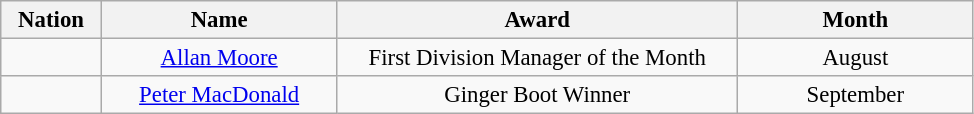<table class="wikitable" style="font-size: 95%; text-align: center;">
<tr>
<th width=60>Nation</th>
<th width=150>Name</th>
<th width=260>Award</th>
<th width=150>Month</th>
</tr>
<tr>
<td></td>
<td><a href='#'>Allan Moore</a></td>
<td>First Division Manager of the Month</td>
<td>August</td>
</tr>
<tr>
<td></td>
<td><a href='#'>Peter MacDonald</a></td>
<td>Ginger Boot Winner</td>
<td>September</td>
</tr>
</table>
